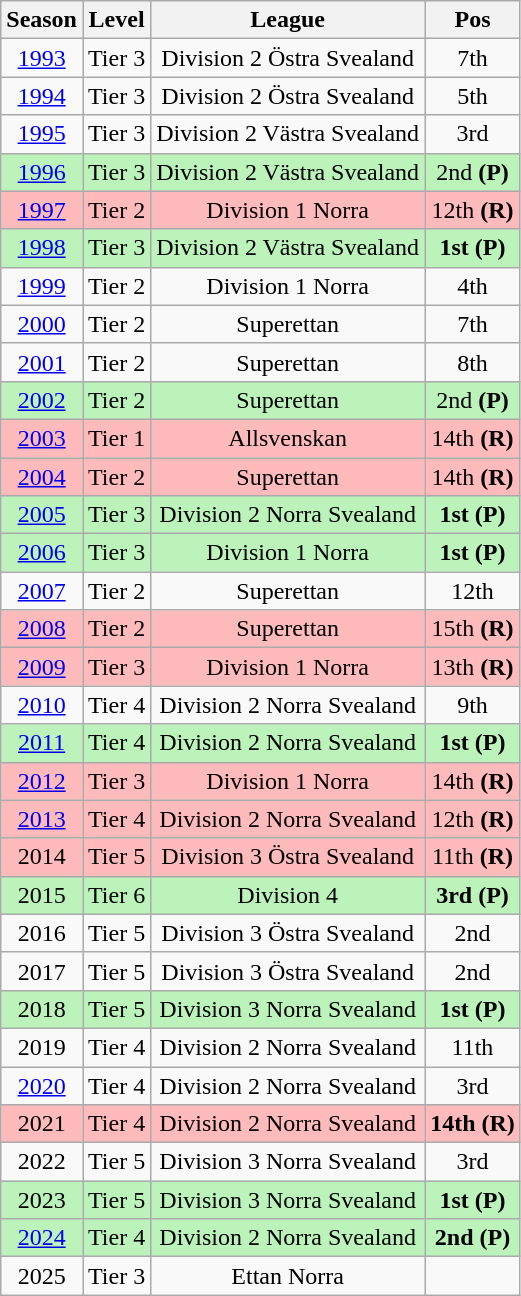<table class="wikitable" style="text-align: center" with=100%>
<tr>
<th>Season</th>
<th>Level</th>
<th>League</th>
<th>Pos</th>
</tr>
<tr>
<td><a href='#'>1993</a></td>
<td>Tier 3</td>
<td>Division 2 Östra Svealand</td>
<td>7th</td>
</tr>
<tr>
<td><a href='#'>1994</a></td>
<td>Tier 3</td>
<td>Division 2 Östra Svealand</td>
<td>5th</td>
</tr>
<tr>
<td><a href='#'>1995</a></td>
<td>Tier 3</td>
<td>Division 2 Västra Svealand</td>
<td>3rd</td>
</tr>
<tr style="background:#BBF3BB;">
<td><a href='#'>1996</a></td>
<td>Tier 3</td>
<td>Division 2 Västra Svealand</td>
<td>2nd <strong>(P)</strong></td>
</tr>
<tr style="background:#FFBBBB;">
<td><a href='#'>1997</a></td>
<td>Tier 2</td>
<td>Division 1 Norra</td>
<td>12th <strong>(R)</strong></td>
</tr>
<tr style="background:#BBF3BB;">
<td><a href='#'>1998</a></td>
<td>Tier 3</td>
<td>Division 2 Västra Svealand</td>
<td><strong>1st (P)</strong></td>
</tr>
<tr>
<td><a href='#'>1999</a></td>
<td>Tier 2</td>
<td>Division 1 Norra</td>
<td>4th</td>
</tr>
<tr>
<td><a href='#'>2000</a></td>
<td>Tier 2</td>
<td>Superettan</td>
<td>7th</td>
</tr>
<tr>
<td><a href='#'>2001</a></td>
<td>Tier 2</td>
<td>Superettan</td>
<td>8th</td>
</tr>
<tr style="background:#BBF3BB;">
<td><a href='#'>2002</a></td>
<td>Tier 2</td>
<td>Superettan</td>
<td>2nd <strong>(P)</strong></td>
</tr>
<tr style="background:#FFBBBB;">
<td><a href='#'>2003</a></td>
<td>Tier 1</td>
<td>Allsvenskan</td>
<td>14th <strong>(R)</strong></td>
</tr>
<tr style="background:#FFBBBB;">
<td><a href='#'>2004</a></td>
<td>Tier 2</td>
<td>Superettan</td>
<td>14th <strong>(R)</strong></td>
</tr>
<tr style="background:#BBF3BB;">
<td><a href='#'>2005</a></td>
<td>Tier 3</td>
<td>Division 2 Norra Svealand</td>
<td><strong>1st (P)</strong></td>
</tr>
<tr style="background:#BBF3BB;">
<td><a href='#'>2006</a></td>
<td>Tier 3</td>
<td>Division 1 Norra</td>
<td><strong>1st (P)</strong></td>
</tr>
<tr>
<td><a href='#'>2007</a></td>
<td>Tier 2</td>
<td>Superettan</td>
<td>12th</td>
</tr>
<tr style="background:#FFBBBB;">
<td><a href='#'>2008</a></td>
<td>Tier 2</td>
<td>Superettan</td>
<td>15th <strong>(R)</strong></td>
</tr>
<tr style="background:#FFBBBB;">
<td><a href='#'>2009</a></td>
<td>Tier 3</td>
<td>Division 1 Norra</td>
<td>13th <strong>(R)</strong></td>
</tr>
<tr>
<td><a href='#'>2010</a></td>
<td>Tier 4</td>
<td>Division 2 Norra Svealand</td>
<td>9th</td>
</tr>
<tr style="background:#BBF3BB;">
<td><a href='#'>2011</a></td>
<td>Tier 4</td>
<td>Division 2 Norra Svealand</td>
<td><strong>1st (P)</strong></td>
</tr>
<tr style="background:#FFBBBB;">
<td><a href='#'>2012</a></td>
<td>Tier 3</td>
<td>Division 1 Norra</td>
<td>14th <strong>(R)</strong></td>
</tr>
<tr style="background:#FFBBBB;">
<td><a href='#'>2013</a></td>
<td>Tier 4</td>
<td>Division 2 Norra Svealand</td>
<td>12th <strong>(R)</strong></td>
</tr>
<tr style="background:#FFBBBB;">
<td>2014</td>
<td>Tier 5</td>
<td>Division 3 Östra Svealand</td>
<td>11th <strong>(R)</strong></td>
</tr>
<tr style="background:#BBF3BB;">
<td>2015</td>
<td>Tier 6</td>
<td>Division 4</td>
<td><strong>3rd (P)</strong></td>
</tr>
<tr>
<td>2016</td>
<td>Tier 5</td>
<td>Division 3 Östra Svealand</td>
<td>2nd</td>
</tr>
<tr>
<td>2017</td>
<td>Tier 5</td>
<td>Division 3 Östra Svealand</td>
<td>2nd</td>
</tr>
<tr style="background:#BBF3BB;">
<td>2018</td>
<td>Tier 5</td>
<td>Division 3 Norra Svealand</td>
<td><strong>1st (P)</strong></td>
</tr>
<tr>
<td>2019</td>
<td>Tier 4</td>
<td>Division 2 Norra Svealand</td>
<td>11th</td>
</tr>
<tr>
<td><a href='#'>2020</a></td>
<td>Tier 4</td>
<td>Division 2 Norra Svealand</td>
<td>3rd</td>
</tr>
<tr style="background:#FFBBBB;">
<td>2021</td>
<td>Tier 4</td>
<td>Division 2 Norra Svealand</td>
<td><strong>14th (R)</strong></td>
</tr>
<tr>
<td>2022</td>
<td>Tier 5</td>
<td>Division 3 Norra Svealand</td>
<td>3rd</td>
</tr>
<tr style="background:#BBF3BB;">
<td>2023</td>
<td>Tier 5</td>
<td>Division 3 Norra Svealand</td>
<td><strong>1st (P)</strong></td>
</tr>
<tr style="background:#BBF3BB;">
<td><a href='#'>2024</a></td>
<td>Tier 4</td>
<td>Division 2 Norra Svealand</td>
<td><strong>2nd (P)</strong></td>
</tr>
<tr>
<td>2025</td>
<td>Tier 3</td>
<td>Ettan Norra</td>
<td></td>
</tr>
</table>
